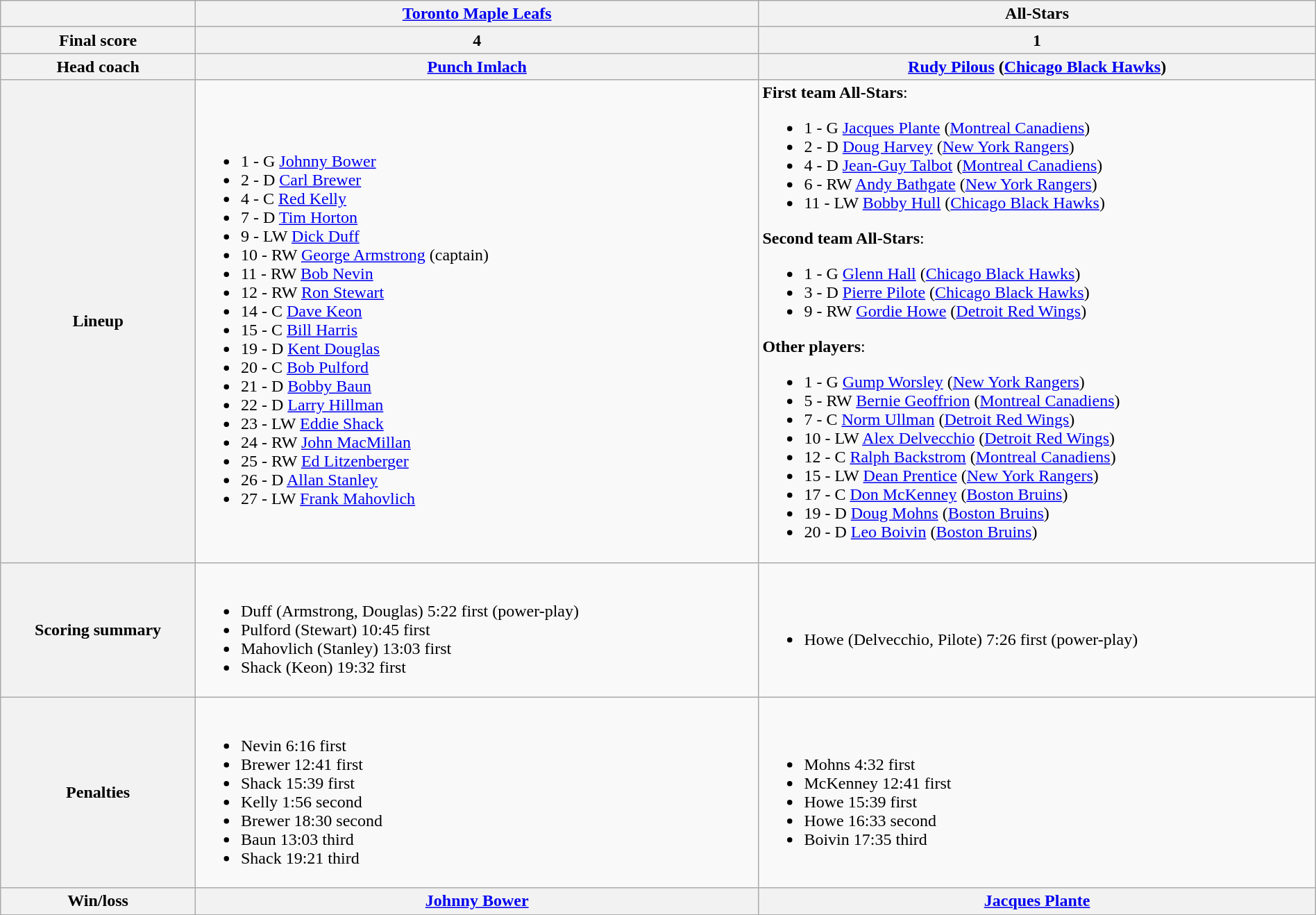<table class="wikitable" style="width:100%">
<tr>
<th></th>
<th><a href='#'>Toronto Maple Leafs</a></th>
<th>All-Stars</th>
</tr>
<tr>
<th>Final score</th>
<th>4</th>
<th>1</th>
</tr>
<tr>
<th>Head coach</th>
<th><a href='#'>Punch Imlach</a></th>
<th><a href='#'>Rudy Pilous</a> (<a href='#'>Chicago Black Hawks</a>)</th>
</tr>
<tr>
<th>Lineup</th>
<td><br><ul><li>1 - G <a href='#'>Johnny Bower</a></li><li>2 - D <a href='#'>Carl Brewer</a></li><li>4 - C <a href='#'>Red Kelly</a></li><li>7 - D <a href='#'>Tim Horton</a></li><li>9 - LW <a href='#'>Dick Duff</a></li><li>10 - RW <a href='#'>George Armstrong</a> (captain)</li><li>11 - RW <a href='#'>Bob Nevin</a></li><li>12 - RW <a href='#'>Ron Stewart</a></li><li>14 - C <a href='#'>Dave Keon</a></li><li>15 - C <a href='#'>Bill Harris</a></li><li>19 - D <a href='#'>Kent Douglas</a></li><li>20 - C <a href='#'>Bob Pulford</a></li><li>21 - D <a href='#'>Bobby Baun</a></li><li>22 - D <a href='#'>Larry Hillman</a></li><li>23 - LW <a href='#'>Eddie Shack</a></li><li>24 - RW <a href='#'>John MacMillan</a></li><li>25 - RW <a href='#'>Ed Litzenberger</a></li><li>26 - D <a href='#'>Allan Stanley</a></li><li>27 - LW <a href='#'>Frank Mahovlich</a></li></ul></td>
<td><strong>First team All-Stars</strong>:<br><ul><li>1 - G <a href='#'>Jacques Plante</a> (<a href='#'>Montreal Canadiens</a>)</li><li>2 - D <a href='#'>Doug Harvey</a> (<a href='#'>New York Rangers</a>)</li><li>4 - D <a href='#'>Jean-Guy Talbot</a> (<a href='#'>Montreal Canadiens</a>)</li><li>6 - RW <a href='#'>Andy Bathgate</a> (<a href='#'>New York Rangers</a>)</li><li>11 - LW <a href='#'>Bobby Hull</a> (<a href='#'>Chicago Black Hawks</a>)</li></ul><strong>Second team All-Stars</strong>:<ul><li>1 - G <a href='#'>Glenn Hall</a> (<a href='#'>Chicago Black Hawks</a>)</li><li>3 - D <a href='#'>Pierre Pilote</a> (<a href='#'>Chicago Black Hawks</a>)</li><li>9 - RW <a href='#'>Gordie Howe</a> (<a href='#'>Detroit Red Wings</a>)</li></ul><strong>Other players</strong>:<ul><li>1 - G <a href='#'>Gump Worsley</a> (<a href='#'>New York Rangers</a>)</li><li>5 - RW <a href='#'>Bernie Geoffrion</a> (<a href='#'>Montreal Canadiens</a>)</li><li>7 - C <a href='#'>Norm Ullman</a> (<a href='#'>Detroit Red Wings</a>)</li><li>10 - LW <a href='#'>Alex Delvecchio</a> (<a href='#'>Detroit Red Wings</a>)</li><li>12 - C <a href='#'>Ralph Backstrom</a> (<a href='#'>Montreal Canadiens</a>)</li><li>15 - LW <a href='#'>Dean Prentice</a> (<a href='#'>New York Rangers</a>)</li><li>17 - C <a href='#'>Don McKenney</a> (<a href='#'>Boston Bruins</a>)</li><li>19 - D <a href='#'>Doug Mohns</a> (<a href='#'>Boston Bruins</a>)</li><li>20 - D <a href='#'>Leo Boivin</a> (<a href='#'>Boston Bruins</a>)</li></ul></td>
</tr>
<tr>
<th>Scoring summary</th>
<td><br><ul><li>Duff (Armstrong, Douglas) 5:22 first (power-play)</li><li>Pulford (Stewart) 10:45 first</li><li>Mahovlich (Stanley) 13:03 first</li><li>Shack (Keon) 19:32 first</li></ul></td>
<td><br><ul><li>Howe (Delvecchio, Pilote) 7:26 first (power-play)</li></ul></td>
</tr>
<tr>
<th>Penalties</th>
<td><br><ul><li>Nevin 6:16 first</li><li>Brewer 12:41 first</li><li>Shack 15:39 first</li><li>Kelly 1:56 second</li><li>Brewer 18:30 second</li><li>Baun 13:03 third</li><li>Shack 19:21 third</li></ul></td>
<td><br><ul><li>Mohns 4:32 first</li><li>McKenney 12:41 first</li><li>Howe 15:39 first</li><li>Howe 16:33 second</li><li>Boivin 17:35 third</li></ul></td>
</tr>
<tr>
<th>Win/loss</th>
<th><a href='#'>Johnny Bower</a></th>
<th><a href='#'>Jacques Plante</a></th>
</tr>
</table>
